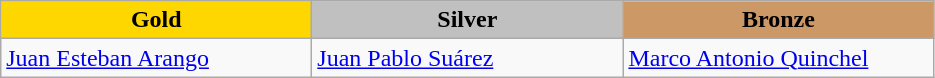<table class="wikitable" style="text-align:left">
<tr align="center">
<td width=200 bgcolor=gold><strong>Gold</strong></td>
<td width=200 bgcolor=silver><strong>Silver</strong></td>
<td width=200 bgcolor=CC9966><strong>Bronze</strong></td>
</tr>
<tr>
<td><a href='#'>Juan Esteban Arango</a><br><em></em></td>
<td><a href='#'>Juan Pablo Suárez</a><br><em></em></td>
<td><a href='#'>Marco Antonio Quinchel</a><br><em></em></td>
</tr>
</table>
